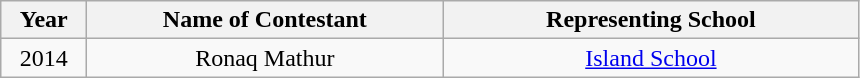<table class="wikitable" style="text-align:center;">
<tr>
<th width=50>Year</th>
<th width=230>Name of Contestant</th>
<th width=270>Representing School</th>
</tr>
<tr>
<td>2014</td>
<td>Ronaq Mathur</td>
<td><a href='#'>Island School</a></td>
</tr>
</table>
